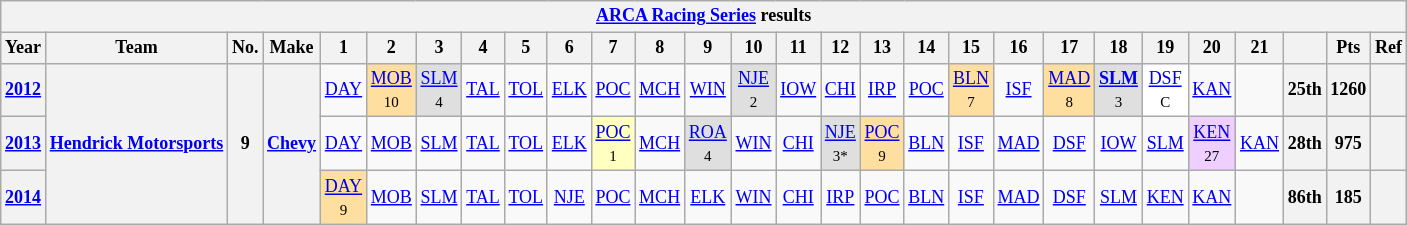<table class="wikitable" style="text-align:center; font-size:75%">
<tr>
<th colspan=45><a href='#'>ARCA Racing Series</a> results</th>
</tr>
<tr>
<th>Year</th>
<th>Team</th>
<th>No.</th>
<th>Make</th>
<th>1</th>
<th>2</th>
<th>3</th>
<th>4</th>
<th>5</th>
<th>6</th>
<th>7</th>
<th>8</th>
<th>9</th>
<th>10</th>
<th>11</th>
<th>12</th>
<th>13</th>
<th>14</th>
<th>15</th>
<th>16</th>
<th>17</th>
<th>18</th>
<th>19</th>
<th>20</th>
<th>21</th>
<th></th>
<th>Pts</th>
<th>Ref</th>
</tr>
<tr>
<th><a href='#'>2012</a></th>
<th rowspan=3><a href='#'>Hendrick Motorsports</a></th>
<th rowspan=3>9</th>
<th rowspan=3><a href='#'>Chevy</a></th>
<td><a href='#'>DAY</a></td>
<td style="background:#FFDF9F;"><a href='#'>MOB</a><br><small>10</small></td>
<td style="background:#DFDFDF;"><a href='#'>SLM</a><br><small>4</small></td>
<td><a href='#'>TAL</a></td>
<td><a href='#'>TOL</a></td>
<td><a href='#'>ELK</a></td>
<td><a href='#'>POC</a></td>
<td><a href='#'>MCH</a></td>
<td><a href='#'>WIN</a></td>
<td style="background:#DFDFDF;"><a href='#'>NJE</a><br><small>2</small></td>
<td><a href='#'>IOW</a></td>
<td><a href='#'>CHI</a></td>
<td><a href='#'>IRP</a></td>
<td><a href='#'>POC</a></td>
<td style="background:#FFDF9F;"><a href='#'>BLN</a><br><small>7</small></td>
<td><a href='#'>ISF</a></td>
<td style="background:#FFDF9F;"><a href='#'>MAD</a><br><small>8</small></td>
<td style="background:#DFDFDF;"><strong><a href='#'>SLM</a></strong><br><small>3</small></td>
<td style="background:#FFFFFF;"><a href='#'>DSF</a><br><small>C</small></td>
<td><a href='#'>KAN</a></td>
<td></td>
<th>25th</th>
<th>1260</th>
<th></th>
</tr>
<tr>
<th><a href='#'>2013</a></th>
<td><a href='#'>DAY</a></td>
<td><a href='#'>MOB</a></td>
<td><a href='#'>SLM</a></td>
<td><a href='#'>TAL</a></td>
<td><a href='#'>TOL</a></td>
<td><a href='#'>ELK</a></td>
<td style="background:#FFFFBF;"><a href='#'>POC</a><br><small>1</small></td>
<td><a href='#'>MCH</a></td>
<td style="background:#DFDFDF;"><a href='#'>ROA</a><br><small>4</small></td>
<td><a href='#'>WIN</a></td>
<td><a href='#'>CHI</a></td>
<td style="background:#DFDFDF;"><a href='#'>NJE</a><br><small>3*</small></td>
<td style="background:#FFDF9F;"><a href='#'>POC</a><br><small>9</small></td>
<td><a href='#'>BLN</a></td>
<td><a href='#'>ISF</a></td>
<td><a href='#'>MAD</a></td>
<td><a href='#'>DSF</a></td>
<td><a href='#'>IOW</a></td>
<td><a href='#'>SLM</a></td>
<td style="background:#EFCFFF;"><a href='#'>KEN</a><br><small>27</small></td>
<td><a href='#'>KAN</a></td>
<th>28th</th>
<th>975</th>
<th></th>
</tr>
<tr>
<th><a href='#'>2014</a></th>
<td style="background:#FFDF9F;"><a href='#'>DAY</a><br><small>9</small></td>
<td><a href='#'>MOB</a></td>
<td><a href='#'>SLM</a></td>
<td><a href='#'>TAL</a></td>
<td><a href='#'>TOL</a></td>
<td><a href='#'>NJE</a></td>
<td><a href='#'>POC</a></td>
<td><a href='#'>MCH</a></td>
<td><a href='#'>ELK</a></td>
<td><a href='#'>WIN</a></td>
<td><a href='#'>CHI</a></td>
<td><a href='#'>IRP</a></td>
<td><a href='#'>POC</a></td>
<td><a href='#'>BLN</a></td>
<td><a href='#'>ISF</a></td>
<td><a href='#'>MAD</a></td>
<td><a href='#'>DSF</a></td>
<td><a href='#'>SLM</a></td>
<td><a href='#'>KEN</a></td>
<td><a href='#'>KAN</a></td>
<td></td>
<th>86th</th>
<th>185</th>
<th></th>
</tr>
</table>
